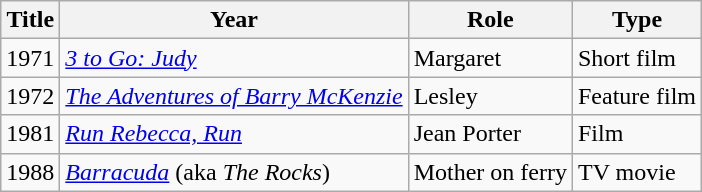<table class="wikitable">
<tr>
<th>Title</th>
<th>Year</th>
<th>Role</th>
<th>Type</th>
</tr>
<tr>
<td>1971</td>
<td><em><a href='#'>3 to Go: Judy</a></em></td>
<td>Margaret</td>
<td>Short film</td>
</tr>
<tr>
<td>1972</td>
<td><em><a href='#'>The Adventures of Barry McKenzie</a></em></td>
<td>Lesley</td>
<td>Feature film</td>
</tr>
<tr>
<td>1981</td>
<td><em><a href='#'>Run Rebecca, Run</a></em></td>
<td>Jean Porter</td>
<td>Film</td>
</tr>
<tr>
<td>1988</td>
<td><em><a href='#'>Barracuda</a></em> (aka <em>The Rocks</em>)</td>
<td>Mother on ferry</td>
<td>TV movie</td>
</tr>
</table>
